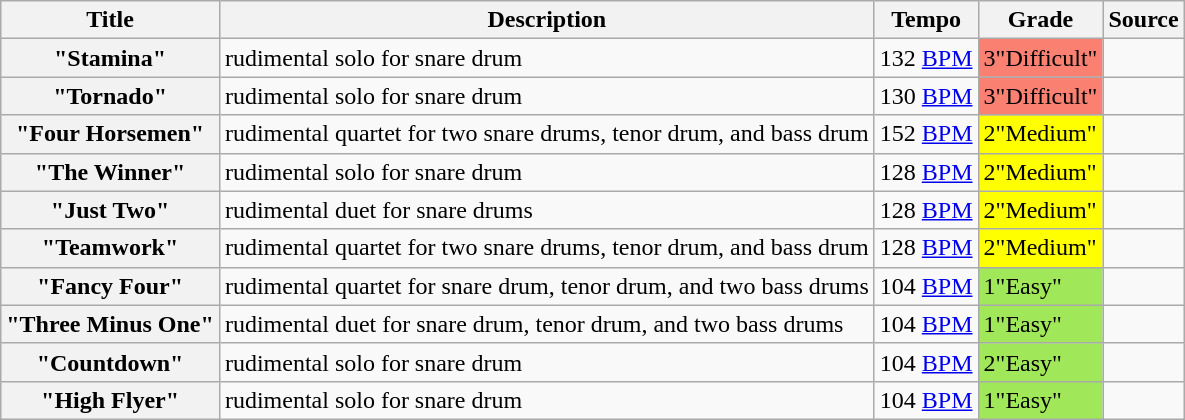<table class="wikitable sortable">
<tr>
<th>Title</th>
<th>Description</th>
<th>Tempo</th>
<th>Grade</th>
<th class="unsortable">Source</th>
</tr>
<tr>
<th>"Stamina"</th>
<td>rudimental solo for snare drum</td>
<td>132 <a href='#'>BPM</a></td>
<td style="background:salmon;"><span>3</span>"Difficult"</td>
<td></td>
</tr>
<tr>
<th>"Tornado"</th>
<td>rudimental solo for snare drum</td>
<td>130 <a href='#'>BPM</a></td>
<td style="background:salmon;"><span>3</span>"Difficult"</td>
<td></td>
</tr>
<tr>
<th>"Four Horsemen"</th>
<td>rudimental quartet for two snare drums, tenor drum, and bass drum</td>
<td>152 <a href='#'>BPM</a></td>
<td style="background:yellow;"><span>2</span>"Medium"</td>
<td></td>
</tr>
<tr>
<th>"The Winner"</th>
<td>rudimental solo for snare drum</td>
<td>128 <a href='#'>BPM</a></td>
<td style="background:yellow;"><span>2</span>"Medium"</td>
<td></td>
</tr>
<tr>
<th>"Just Two"</th>
<td>rudimental duet for snare drums</td>
<td>128 <a href='#'>BPM</a></td>
<td style="background:yellow;"><span>2</span>"Medium"</td>
<td></td>
</tr>
<tr>
<th>"Teamwork"</th>
<td>rudimental quartet for two snare drums, tenor drum, and bass drum</td>
<td>128 <a href='#'>BPM</a></td>
<td style="background:yellow;"><span>2</span>"Medium"</td>
<td></td>
</tr>
<tr>
<th>"Fancy Four"</th>
<td>rudimental quartet for snare drum, tenor drum, and two bass drums</td>
<td>104 <a href='#'>BPM</a></td>
<td style="background:#a0e75a;"><span>1</span>"Easy"</td>
<td></td>
</tr>
<tr>
<th>"Three Minus One"</th>
<td>rudimental duet for snare drum, tenor drum, and two bass drums</td>
<td>104 <a href='#'>BPM</a></td>
<td style="background:#a0e75a;"><span>1</span>"Easy"</td>
<td></td>
</tr>
<tr>
<th>"Countdown"</th>
<td>rudimental solo for snare drum</td>
<td>104 <a href='#'>BPM</a></td>
<td style="background:#a0e75a;"><span>2</span>"Easy"</td>
<td></td>
</tr>
<tr>
<th>"High Flyer"</th>
<td>rudimental solo for snare drum</td>
<td>104 <a href='#'>BPM</a></td>
<td style="background:#a0e75a;"><span>1</span>"Easy"</td>
<td></td>
</tr>
</table>
